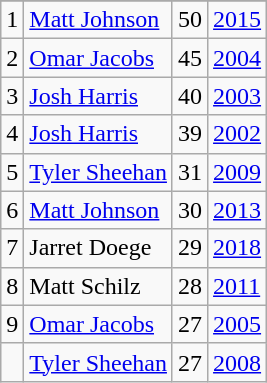<table class="wikitable">
<tr>
</tr>
<tr>
<td>1</td>
<td><a href='#'>Matt Johnson</a></td>
<td><abbr>50</abbr></td>
<td><a href='#'>2015</a></td>
</tr>
<tr>
<td>2</td>
<td><a href='#'>Omar Jacobs</a></td>
<td><abbr>45</abbr></td>
<td><a href='#'>2004</a></td>
</tr>
<tr>
<td>3</td>
<td><a href='#'>Josh Harris</a></td>
<td><abbr>40</abbr></td>
<td><a href='#'>2003</a></td>
</tr>
<tr>
<td>4</td>
<td><a href='#'>Josh Harris</a></td>
<td><abbr>39</abbr></td>
<td><a href='#'>2002</a></td>
</tr>
<tr>
<td>5</td>
<td><a href='#'>Tyler Sheehan</a></td>
<td><abbr>31</abbr></td>
<td><a href='#'>2009</a></td>
</tr>
<tr>
<td>6</td>
<td><a href='#'>Matt Johnson</a></td>
<td><abbr>30</abbr></td>
<td><a href='#'>2013</a></td>
</tr>
<tr>
<td>7</td>
<td>Jarret Doege</td>
<td><abbr>29</abbr></td>
<td><a href='#'>2018</a></td>
</tr>
<tr>
<td>8</td>
<td>Matt Schilz</td>
<td><abbr>28</abbr></td>
<td><a href='#'>2011</a></td>
</tr>
<tr>
<td>9</td>
<td><a href='#'>Omar Jacobs</a></td>
<td><abbr>27</abbr></td>
<td><a href='#'>2005</a></td>
</tr>
<tr>
<td></td>
<td><a href='#'>Tyler Sheehan</a></td>
<td><abbr>27</abbr></td>
<td><a href='#'>2008</a></td>
</tr>
</table>
